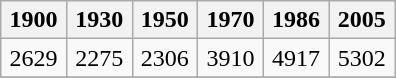<table class="wikitable">
<tr>
<th width="15%">1900</th>
<th width="15%">1930</th>
<th width="15%">1950</th>
<th width="15%">1970</th>
<th width="15%">1986</th>
<th width="15%">2005</th>
</tr>
<tr>
<td align="center">2629</td>
<td align="center">2275</td>
<td align="center">2306</td>
<td align="center">3910</td>
<td align="center">4917</td>
<td align="center">5302</td>
</tr>
<tr>
</tr>
</table>
